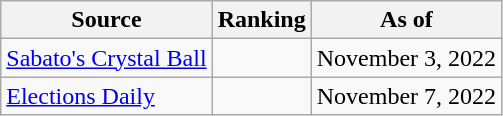<table class="wikitable" style="text-align:center">
<tr>
<th>Source</th>
<th>Ranking</th>
<th>As of</th>
</tr>
<tr>
<td align=left><a href='#'>Sabato's Crystal Ball</a></td>
<td></td>
<td>November 3, 2022</td>
</tr>
<tr>
<td align="left"><a href='#'>Elections Daily</a></td>
<td></td>
<td>November 7, 2022</td>
</tr>
</table>
